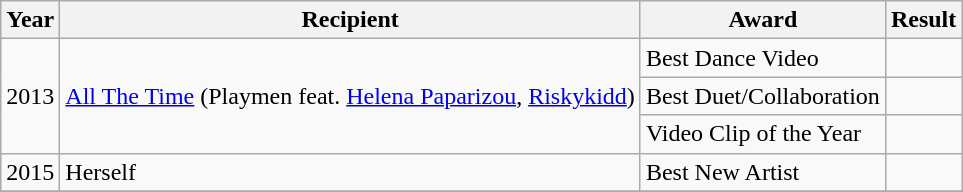<table class="wikitable">
<tr>
<th>Year</th>
<th>Recipient</th>
<th>Award</th>
<th>Result</th>
</tr>
<tr>
<td rowspan="3">2013</td>
<td rowspan="3"><a href='#'>All The Time</a> (Playmen feat. <a href='#'>Helena Paparizou</a>, <a href='#'>Riskykidd</a>)</td>
<td>Best Dance Video</td>
<td></td>
</tr>
<tr>
<td>Best Duet/Collaboration</td>
<td></td>
</tr>
<tr>
<td>Video Clip of the Year</td>
<td></td>
</tr>
<tr>
<td>2015</td>
<td>Herself</td>
<td>Best New Artist</td>
<td></td>
</tr>
<tr>
</tr>
</table>
